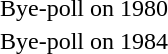<table style="margin: 1em auto;">
<tr>
<td> Bye-poll on 1980</td>
</tr>
<tr>
<td> Bye-poll on 1984</td>
</tr>
</table>
